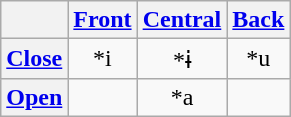<table class="wikitable" style="text-align: center;">
<tr>
<th></th>
<th><a href='#'>Front</a></th>
<th><a href='#'>Central</a></th>
<th><a href='#'>Back</a></th>
</tr>
<tr>
<th><a href='#'>Close</a></th>
<td>*i</td>
<td>*ɨ</td>
<td>*u</td>
</tr>
<tr>
<th><a href='#'>Open</a></th>
<td></td>
<td>*a</td>
<td></td>
</tr>
</table>
